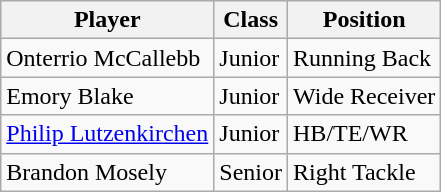<table class="wikitable" border="1">
<tr>
<th>Player</th>
<th>Class</th>
<th>Position</th>
</tr>
<tr>
<td>Onterrio McCallebb</td>
<td>Junior</td>
<td>Running Back</td>
</tr>
<tr>
<td>Emory Blake</td>
<td>Junior</td>
<td>Wide Receiver</td>
</tr>
<tr>
<td><a href='#'>Philip Lutzenkirchen</a></td>
<td>Junior</td>
<td>HB/TE/WR</td>
</tr>
<tr>
<td>Brandon Mosely</td>
<td>Senior</td>
<td>Right Tackle</td>
</tr>
</table>
